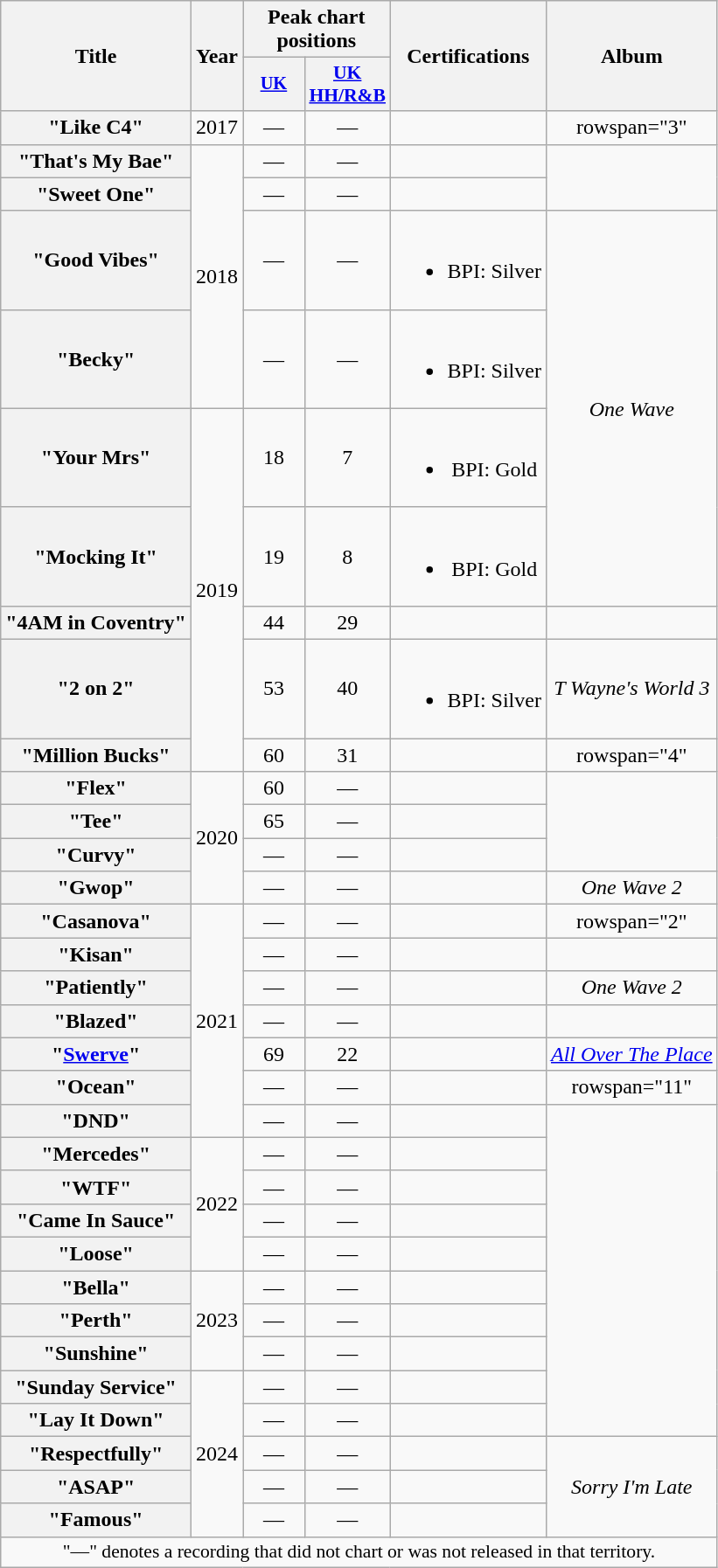<table class="wikitable plainrowheaders" style="text-align:center;">
<tr>
<th scope="col" rowspan="2">Title</th>
<th scope="col" rowspan="2">Year</th>
<th scope="col" colspan="2">Peak chart positions</th>
<th rowspan="2">Certifications</th>
<th scope="col" rowspan="2">Album</th>
</tr>
<tr>
<th scope="col" style="width:3em;font-size:85%;"><a href='#'>UK</a><br></th>
<th scope="col" style="width:3.5em;font-size:90%;"><a href='#'>UK<br>HH/R&B</a></th>
</tr>
<tr>
<th scope="row">"Like C4"</th>
<td>2017</td>
<td>—</td>
<td>—</td>
<td></td>
<td>rowspan="3" </td>
</tr>
<tr>
<th scope="row">"That's My Bae"</th>
<td rowspan="4">2018</td>
<td>—</td>
<td>—</td>
<td></td>
</tr>
<tr>
<th scope="row">"Sweet One"</th>
<td>—</td>
<td>—</td>
<td></td>
</tr>
<tr>
<th scope="row">"Good Vibes"</th>
<td>—</td>
<td>—</td>
<td><br><ul><li>BPI: Silver</li></ul></td>
<td rowspan="4"><em>One Wave</em></td>
</tr>
<tr>
<th scope="row">"Becky"</th>
<td>—</td>
<td>—</td>
<td><br><ul><li>BPI: Silver</li></ul></td>
</tr>
<tr>
<th scope="row">"Your Mrs"</th>
<td rowspan="5">2019</td>
<td>18</td>
<td>7</td>
<td><br><ul><li>BPI: Gold</li></ul></td>
</tr>
<tr>
<th scope="row">"Mocking It"</th>
<td>19</td>
<td>8</td>
<td><br><ul><li>BPI: Gold</li></ul></td>
</tr>
<tr>
<th scope="row">"4AM in Coventry"</th>
<td>44</td>
<td>29</td>
<td></td>
<td></td>
</tr>
<tr>
<th scope="row">"2 on 2"<br></th>
<td>53</td>
<td>40</td>
<td><br><ul><li>BPI: Silver</li></ul></td>
<td><em>T Wayne's World 3</em></td>
</tr>
<tr>
<th scope="row">"Million Bucks"</th>
<td>60</td>
<td>31</td>
<td></td>
<td>rowspan="4" </td>
</tr>
<tr>
<th scope="row">"Flex"<br></th>
<td rowspan="4">2020</td>
<td>60</td>
<td>—</td>
<td></td>
</tr>
<tr>
<th scope="row">"Tee"<br></th>
<td>65</td>
<td>—</td>
<td></td>
</tr>
<tr>
<th scope="row">"Curvy"<br></th>
<td>—</td>
<td>—</td>
<td></td>
</tr>
<tr>
<th scope="row">"Gwop"</th>
<td>—</td>
<td>—</td>
<td></td>
<td rowspan="1"><em>One Wave 2</em></td>
</tr>
<tr>
<th scope="row">"Casanova"<br></th>
<td rowspan="7">2021</td>
<td>—</td>
<td>—</td>
<td></td>
<td>rowspan="2" </td>
</tr>
<tr>
<th scope="row">"Kisan"<br></th>
<td>—</td>
<td>—</td>
<td></td>
</tr>
<tr>
<th scope="row">"Patiently"</th>
<td>—</td>
<td>—</td>
<td></td>
<td><em>One Wave 2</em></td>
</tr>
<tr>
<th scope="row">"Blazed"</th>
<td>—</td>
<td>—</td>
<td></td>
<td></td>
</tr>
<tr>
<th scope="row">"<a href='#'>Swerve</a>"<br></th>
<td>69</td>
<td>22</td>
<td></td>
<td><em><a href='#'>All Over The Place</a></em></td>
</tr>
<tr>
<th scope="row">"Ocean"</th>
<td>—</td>
<td>—</td>
<td></td>
<td>rowspan="11" </td>
</tr>
<tr>
<th scope="row">"DND"</th>
<td>—</td>
<td>—</td>
<td></td>
</tr>
<tr>
<th scope="row">"Mercedes"</th>
<td rowspan="4">2022</td>
<td>—</td>
<td>—</td>
<td></td>
</tr>
<tr>
<th scope="row">"WTF"</th>
<td>—</td>
<td>—</td>
<td></td>
</tr>
<tr>
<th scope="row">"Came In Sauce"</th>
<td>—</td>
<td>—</td>
<td></td>
</tr>
<tr>
<th scope="row">"Loose"<br></th>
<td>—</td>
<td>—</td>
<td></td>
</tr>
<tr>
<th scope="row">"Bella"</th>
<td rowspan="3">2023</td>
<td>—</td>
<td>—</td>
<td></td>
</tr>
<tr>
<th scope="row">"Perth"</th>
<td>—</td>
<td>—</td>
<td></td>
</tr>
<tr>
<th scope="row">"Sunshine"<br></th>
<td>—</td>
<td>—</td>
<td></td>
</tr>
<tr>
<th scope="row">"Sunday Service"</th>
<td rowspan="5">2024</td>
<td>—</td>
<td>—</td>
<td></td>
</tr>
<tr>
<th scope="row">"Lay It Down"<br></th>
<td>—</td>
<td>—</td>
<td></td>
</tr>
<tr>
<th scope="row">"Respectfully"</th>
<td>—</td>
<td>—</td>
<td></td>
<td rowspan="3"><em>Sorry I'm Late</em></td>
</tr>
<tr>
<th scope="row">"ASAP"<br></th>
<td>—</td>
<td>—</td>
<td></td>
</tr>
<tr>
<th scope="row">"Famous"</th>
<td>—</td>
<td>—</td>
<td></td>
</tr>
<tr>
<td colspan="6" style="font-size:90%">"—" denotes a recording that did not chart or was not released in that territory.</td>
</tr>
</table>
